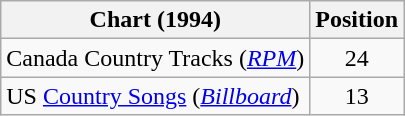<table class="wikitable sortable">
<tr>
<th scope="col">Chart (1994)</th>
<th scope="col">Position</th>
</tr>
<tr>
<td>Canada Country Tracks (<em><a href='#'>RPM</a></em>)</td>
<td align="center">24</td>
</tr>
<tr>
<td>US <a href='#'>Country Songs</a> (<em><a href='#'>Billboard</a></em>)</td>
<td align="center">13</td>
</tr>
</table>
